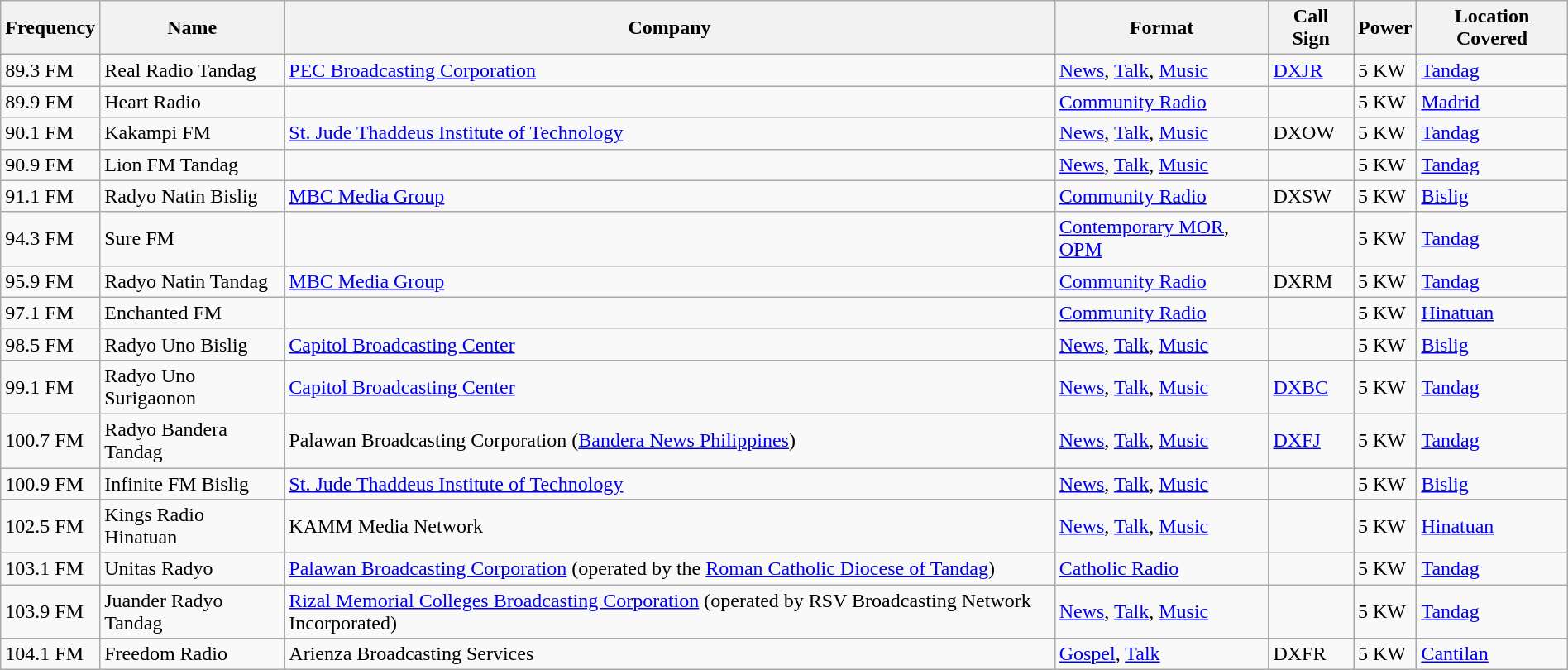<table class="sortable wikitable" style="width:100%">
<tr>
<th>Frequency</th>
<th>Name</th>
<th>Company</th>
<th>Format</th>
<th>Call Sign</th>
<th>Power</th>
<th>Location Covered</th>
</tr>
<tr>
<td>89.3 FM</td>
<td>Real Radio Tandag</td>
<td><a href='#'>PEC Broadcasting Corporation</a></td>
<td><a href='#'>News</a>, <a href='#'>Talk</a>, <a href='#'>Music</a></td>
<td><a href='#'>DXJR</a></td>
<td>5 KW</td>
<td><a href='#'>Tandag</a></td>
</tr>
<tr>
<td>89.9 FM</td>
<td>Heart Radio</td>
<td></td>
<td><a href='#'>Community Radio</a></td>
<td></td>
<td>5 KW</td>
<td><a href='#'>Madrid</a></td>
</tr>
<tr>
<td>90.1 FM</td>
<td>Kakampi FM</td>
<td><a href='#'>St. Jude Thaddeus Institute of Technology</a></td>
<td><a href='#'>News</a>, <a href='#'>Talk</a>, <a href='#'>Music</a></td>
<td>DXOW</td>
<td>5 KW</td>
<td><a href='#'>Tandag</a></td>
</tr>
<tr>
<td>90.9 FM</td>
<td>Lion FM Tandag</td>
<td></td>
<td><a href='#'>News</a>, <a href='#'>Talk</a>, <a href='#'>Music</a></td>
<td></td>
<td>5 KW</td>
<td><a href='#'>Tandag</a></td>
</tr>
<tr>
<td>91.1 FM</td>
<td>Radyo Natin Bislig</td>
<td><a href='#'>MBC Media Group</a></td>
<td><a href='#'>Community Radio</a></td>
<td>DXSW</td>
<td>5 KW</td>
<td><a href='#'>Bislig</a></td>
</tr>
<tr>
<td>94.3 FM</td>
<td>Sure FM</td>
<td></td>
<td><a href='#'>Contemporary MOR</a>, <a href='#'>OPM</a></td>
<td></td>
<td>5 KW</td>
<td><a href='#'>Tandag</a></td>
</tr>
<tr>
<td>95.9 FM</td>
<td>Radyo Natin Tandag</td>
<td><a href='#'>MBC Media Group</a></td>
<td><a href='#'>Community Radio</a></td>
<td>DXRM</td>
<td>5 KW</td>
<td><a href='#'>Tandag</a></td>
</tr>
<tr>
<td>97.1 FM</td>
<td>Enchanted FM</td>
<td></td>
<td><a href='#'>Community Radio</a></td>
<td></td>
<td>5 KW</td>
<td><a href='#'>Hinatuan</a></td>
</tr>
<tr>
<td>98.5 FM</td>
<td>Radyo Uno Bislig</td>
<td><a href='#'>Capitol Broadcasting Center</a></td>
<td><a href='#'>News</a>, <a href='#'>Talk</a>, <a href='#'>Music</a></td>
<td></td>
<td>5 KW</td>
<td><a href='#'>Bislig</a></td>
</tr>
<tr>
<td>99.1 FM</td>
<td>Radyo Uno Surigaonon</td>
<td><a href='#'>Capitol Broadcasting Center</a></td>
<td><a href='#'>News</a>, <a href='#'>Talk</a>, <a href='#'>Music</a></td>
<td><a href='#'>DXBC</a></td>
<td>5 KW</td>
<td><a href='#'>Tandag</a></td>
</tr>
<tr>
<td>100.7 FM</td>
<td>Radyo Bandera Tandag</td>
<td>Palawan Broadcasting Corporation (<a href='#'>Bandera News Philippines</a>)</td>
<td><a href='#'>News</a>, <a href='#'>Talk</a>, <a href='#'>Music</a></td>
<td><a href='#'>DXFJ</a></td>
<td>5 KW</td>
<td><a href='#'>Tandag</a></td>
</tr>
<tr>
<td>100.9 FM</td>
<td>Infinite FM Bislig</td>
<td><a href='#'>St. Jude Thaddeus Institute of Technology</a></td>
<td><a href='#'>News</a>, <a href='#'>Talk</a>, <a href='#'>Music</a></td>
<td></td>
<td>5 KW</td>
<td><a href='#'>Bislig</a></td>
</tr>
<tr>
<td>102.5 FM</td>
<td>Kings Radio Hinatuan</td>
<td>KAMM Media Network</td>
<td><a href='#'>News</a>, <a href='#'>Talk</a>, <a href='#'>Music</a></td>
<td></td>
<td>5 KW</td>
<td><a href='#'>Hinatuan</a></td>
</tr>
<tr>
<td>103.1 FM</td>
<td>Unitas Radyo</td>
<td><a href='#'>Palawan Broadcasting Corporation</a> (operated by the <a href='#'>Roman Catholic Diocese of Tandag</a>)</td>
<td><a href='#'>Catholic Radio</a></td>
<td></td>
<td>5 KW</td>
<td><a href='#'>Tandag</a></td>
</tr>
<tr>
<td>103.9 FM</td>
<td>Juander Radyo Tandag</td>
<td><a href='#'>Rizal Memorial Colleges Broadcasting Corporation</a> (operated by RSV Broadcasting Network Incorporated)</td>
<td><a href='#'>News</a>, <a href='#'>Talk</a>, <a href='#'>Music</a></td>
<td></td>
<td>5 KW</td>
<td><a href='#'>Tandag</a></td>
</tr>
<tr>
<td>104.1 FM</td>
<td>Freedom Radio</td>
<td>Arienza Broadcasting Services</td>
<td><a href='#'>Gospel</a>, <a href='#'>Talk</a></td>
<td>DXFR</td>
<td>5 KW</td>
<td><a href='#'>Cantilan</a></td>
</tr>
</table>
